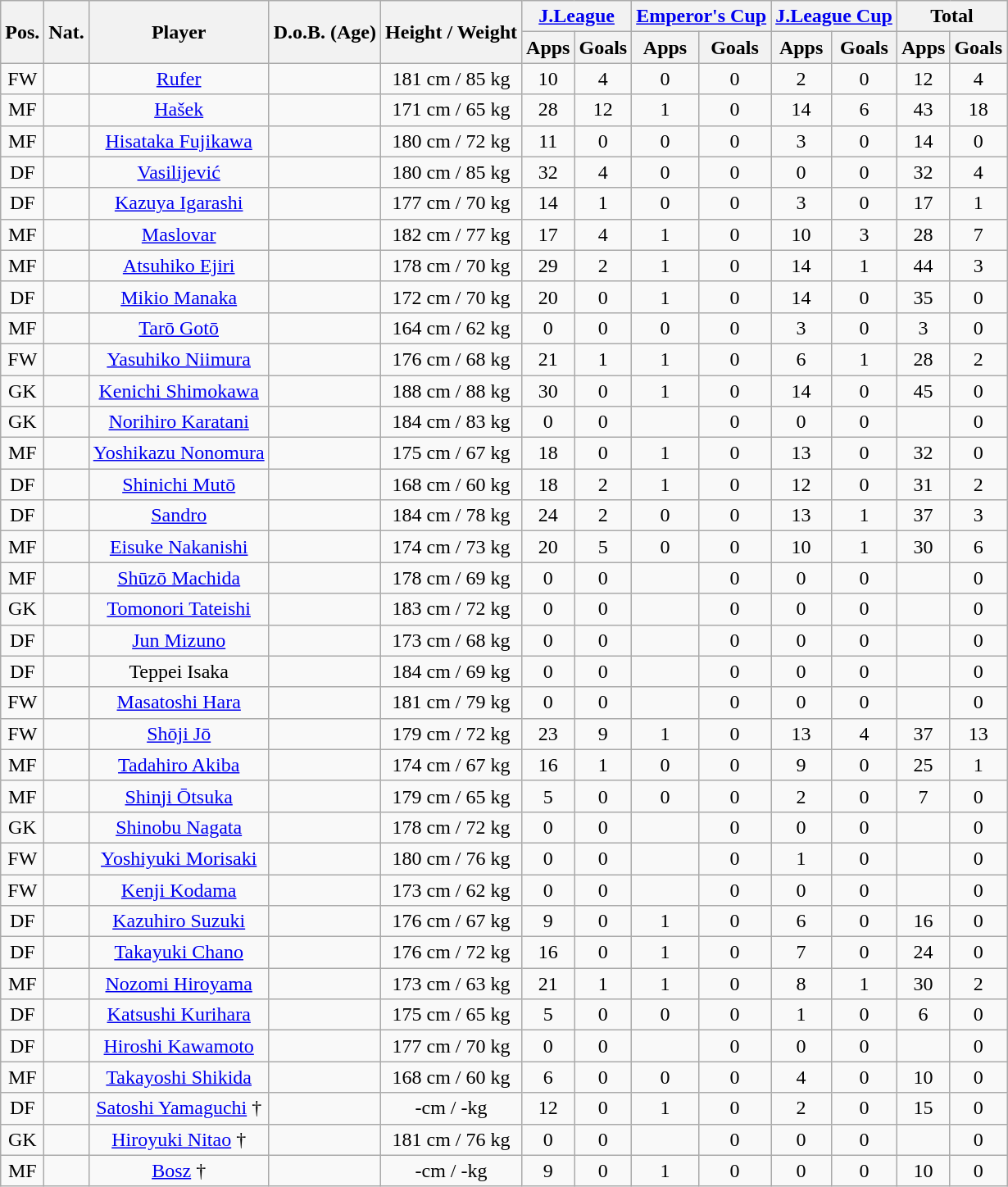<table class="wikitable" style="text-align:center;">
<tr>
<th rowspan="2">Pos.</th>
<th rowspan="2">Nat.</th>
<th rowspan="2">Player</th>
<th rowspan="2">D.o.B. (Age)</th>
<th rowspan="2">Height / Weight</th>
<th colspan="2"><a href='#'>J.League</a></th>
<th colspan="2"><a href='#'>Emperor's Cup</a></th>
<th colspan="2"><a href='#'>J.League Cup</a></th>
<th colspan="2">Total</th>
</tr>
<tr>
<th>Apps</th>
<th>Goals</th>
<th>Apps</th>
<th>Goals</th>
<th>Apps</th>
<th>Goals</th>
<th>Apps</th>
<th>Goals</th>
</tr>
<tr>
<td>FW</td>
<td></td>
<td><a href='#'>Rufer</a></td>
<td></td>
<td>181 cm / 85 kg</td>
<td>10</td>
<td>4</td>
<td>0</td>
<td>0</td>
<td>2</td>
<td>0</td>
<td>12</td>
<td>4</td>
</tr>
<tr>
<td>MF</td>
<td></td>
<td><a href='#'>Hašek</a></td>
<td></td>
<td>171 cm / 65 kg</td>
<td>28</td>
<td>12</td>
<td>1</td>
<td>0</td>
<td>14</td>
<td>6</td>
<td>43</td>
<td>18</td>
</tr>
<tr>
<td>MF</td>
<td></td>
<td><a href='#'>Hisataka Fujikawa</a></td>
<td></td>
<td>180 cm / 72 kg</td>
<td>11</td>
<td>0</td>
<td>0</td>
<td>0</td>
<td>3</td>
<td>0</td>
<td>14</td>
<td>0</td>
</tr>
<tr>
<td>DF</td>
<td></td>
<td><a href='#'>Vasilijević</a></td>
<td></td>
<td>180 cm / 85 kg</td>
<td>32</td>
<td>4</td>
<td>0</td>
<td>0</td>
<td>0</td>
<td>0</td>
<td>32</td>
<td>4</td>
</tr>
<tr>
<td>DF</td>
<td></td>
<td><a href='#'>Kazuya Igarashi</a></td>
<td></td>
<td>177 cm / 70 kg</td>
<td>14</td>
<td>1</td>
<td>0</td>
<td>0</td>
<td>3</td>
<td>0</td>
<td>17</td>
<td>1</td>
</tr>
<tr>
<td>MF</td>
<td></td>
<td><a href='#'>Maslovar</a></td>
<td></td>
<td>182 cm / 77 kg</td>
<td>17</td>
<td>4</td>
<td>1</td>
<td>0</td>
<td>10</td>
<td>3</td>
<td>28</td>
<td>7</td>
</tr>
<tr>
<td>MF</td>
<td></td>
<td><a href='#'>Atsuhiko Ejiri</a></td>
<td></td>
<td>178 cm / 70 kg</td>
<td>29</td>
<td>2</td>
<td>1</td>
<td>0</td>
<td>14</td>
<td>1</td>
<td>44</td>
<td>3</td>
</tr>
<tr>
<td>DF</td>
<td></td>
<td><a href='#'>Mikio Manaka</a></td>
<td></td>
<td>172 cm / 70 kg</td>
<td>20</td>
<td>0</td>
<td>1</td>
<td>0</td>
<td>14</td>
<td>0</td>
<td>35</td>
<td>0</td>
</tr>
<tr>
<td>MF</td>
<td></td>
<td><a href='#'>Tarō Gotō</a></td>
<td></td>
<td>164 cm / 62 kg</td>
<td>0</td>
<td>0</td>
<td>0</td>
<td>0</td>
<td>3</td>
<td>0</td>
<td>3</td>
<td>0</td>
</tr>
<tr>
<td>FW</td>
<td></td>
<td><a href='#'>Yasuhiko Niimura</a></td>
<td></td>
<td>176 cm / 68 kg</td>
<td>21</td>
<td>1</td>
<td>1</td>
<td>0</td>
<td>6</td>
<td>1</td>
<td>28</td>
<td>2</td>
</tr>
<tr>
<td>GK</td>
<td></td>
<td><a href='#'>Kenichi Shimokawa</a></td>
<td></td>
<td>188 cm / 88 kg</td>
<td>30</td>
<td>0</td>
<td>1</td>
<td>0</td>
<td>14</td>
<td>0</td>
<td>45</td>
<td>0</td>
</tr>
<tr>
<td>GK</td>
<td></td>
<td><a href='#'>Norihiro Karatani</a></td>
<td></td>
<td>184 cm / 83 kg</td>
<td>0</td>
<td>0</td>
<td></td>
<td>0</td>
<td>0</td>
<td>0</td>
<td></td>
<td>0</td>
</tr>
<tr>
<td>MF</td>
<td></td>
<td><a href='#'>Yoshikazu Nonomura</a></td>
<td></td>
<td>175 cm / 67 kg</td>
<td>18</td>
<td>0</td>
<td>1</td>
<td>0</td>
<td>13</td>
<td>0</td>
<td>32</td>
<td>0</td>
</tr>
<tr>
<td>DF</td>
<td></td>
<td><a href='#'>Shinichi Mutō</a></td>
<td></td>
<td>168 cm / 60 kg</td>
<td>18</td>
<td>2</td>
<td>1</td>
<td>0</td>
<td>12</td>
<td>0</td>
<td>31</td>
<td>2</td>
</tr>
<tr>
<td>DF</td>
<td></td>
<td><a href='#'>Sandro</a></td>
<td></td>
<td>184 cm / 78 kg</td>
<td>24</td>
<td>2</td>
<td>0</td>
<td>0</td>
<td>13</td>
<td>1</td>
<td>37</td>
<td>3</td>
</tr>
<tr>
<td>MF</td>
<td></td>
<td><a href='#'>Eisuke Nakanishi</a></td>
<td></td>
<td>174 cm / 73 kg</td>
<td>20</td>
<td>5</td>
<td>0</td>
<td>0</td>
<td>10</td>
<td>1</td>
<td>30</td>
<td>6</td>
</tr>
<tr>
<td>MF</td>
<td></td>
<td><a href='#'>Shūzō Machida</a></td>
<td></td>
<td>178 cm / 69 kg</td>
<td>0</td>
<td>0</td>
<td></td>
<td>0</td>
<td>0</td>
<td>0</td>
<td></td>
<td>0</td>
</tr>
<tr>
<td>GK</td>
<td></td>
<td><a href='#'>Tomonori Tateishi</a></td>
<td></td>
<td>183 cm / 72 kg</td>
<td>0</td>
<td>0</td>
<td></td>
<td>0</td>
<td>0</td>
<td>0</td>
<td></td>
<td>0</td>
</tr>
<tr>
<td>DF</td>
<td></td>
<td><a href='#'>Jun Mizuno</a></td>
<td></td>
<td>173 cm / 68 kg</td>
<td>0</td>
<td>0</td>
<td></td>
<td>0</td>
<td>0</td>
<td>0</td>
<td></td>
<td>0</td>
</tr>
<tr>
<td>DF</td>
<td></td>
<td>Teppei Isaka</td>
<td></td>
<td>184 cm / 69 kg</td>
<td>0</td>
<td>0</td>
<td></td>
<td>0</td>
<td>0</td>
<td>0</td>
<td></td>
<td>0</td>
</tr>
<tr>
<td>FW</td>
<td></td>
<td><a href='#'>Masatoshi Hara</a></td>
<td></td>
<td>181 cm / 79 kg</td>
<td>0</td>
<td>0</td>
<td></td>
<td>0</td>
<td>0</td>
<td>0</td>
<td></td>
<td>0</td>
</tr>
<tr>
<td>FW</td>
<td></td>
<td><a href='#'>Shōji Jō</a></td>
<td></td>
<td>179 cm / 72 kg</td>
<td>23</td>
<td>9</td>
<td>1</td>
<td>0</td>
<td>13</td>
<td>4</td>
<td>37</td>
<td>13</td>
</tr>
<tr>
<td>MF</td>
<td></td>
<td><a href='#'>Tadahiro Akiba</a></td>
<td></td>
<td>174 cm / 67 kg</td>
<td>16</td>
<td>1</td>
<td>0</td>
<td>0</td>
<td>9</td>
<td>0</td>
<td>25</td>
<td>1</td>
</tr>
<tr>
<td>MF</td>
<td></td>
<td><a href='#'>Shinji Ōtsuka</a></td>
<td></td>
<td>179 cm / 65 kg</td>
<td>5</td>
<td>0</td>
<td>0</td>
<td>0</td>
<td>2</td>
<td>0</td>
<td>7</td>
<td>0</td>
</tr>
<tr>
<td>GK</td>
<td></td>
<td><a href='#'>Shinobu Nagata</a></td>
<td></td>
<td>178 cm / 72 kg</td>
<td>0</td>
<td>0</td>
<td></td>
<td>0</td>
<td>0</td>
<td>0</td>
<td></td>
<td>0</td>
</tr>
<tr>
<td>FW</td>
<td></td>
<td><a href='#'>Yoshiyuki Morisaki</a></td>
<td></td>
<td>180 cm / 76 kg</td>
<td>0</td>
<td>0</td>
<td></td>
<td>0</td>
<td>1</td>
<td>0</td>
<td></td>
<td>0</td>
</tr>
<tr>
<td>FW</td>
<td></td>
<td><a href='#'>Kenji Kodama</a></td>
<td></td>
<td>173 cm / 62 kg</td>
<td>0</td>
<td>0</td>
<td></td>
<td>0</td>
<td>0</td>
<td>0</td>
<td></td>
<td>0</td>
</tr>
<tr>
<td>DF</td>
<td></td>
<td><a href='#'>Kazuhiro Suzuki</a></td>
<td></td>
<td>176 cm / 67 kg</td>
<td>9</td>
<td>0</td>
<td>1</td>
<td>0</td>
<td>6</td>
<td>0</td>
<td>16</td>
<td>0</td>
</tr>
<tr>
<td>DF</td>
<td></td>
<td><a href='#'>Takayuki Chano</a></td>
<td></td>
<td>176 cm / 72 kg</td>
<td>16</td>
<td>0</td>
<td>1</td>
<td>0</td>
<td>7</td>
<td>0</td>
<td>24</td>
<td>0</td>
</tr>
<tr>
<td>MF</td>
<td></td>
<td><a href='#'>Nozomi Hiroyama</a></td>
<td></td>
<td>173 cm / 63 kg</td>
<td>21</td>
<td>1</td>
<td>1</td>
<td>0</td>
<td>8</td>
<td>1</td>
<td>30</td>
<td>2</td>
</tr>
<tr>
<td>DF</td>
<td></td>
<td><a href='#'>Katsushi Kurihara</a></td>
<td></td>
<td>175 cm / 65 kg</td>
<td>5</td>
<td>0</td>
<td>0</td>
<td>0</td>
<td>1</td>
<td>0</td>
<td>6</td>
<td>0</td>
</tr>
<tr>
<td>DF</td>
<td></td>
<td><a href='#'>Hiroshi Kawamoto</a></td>
<td></td>
<td>177 cm / 70 kg</td>
<td>0</td>
<td>0</td>
<td></td>
<td>0</td>
<td>0</td>
<td>0</td>
<td></td>
<td>0</td>
</tr>
<tr>
<td>MF</td>
<td></td>
<td><a href='#'>Takayoshi Shikida</a></td>
<td></td>
<td>168 cm / 60 kg</td>
<td>6</td>
<td>0</td>
<td>0</td>
<td>0</td>
<td>4</td>
<td>0</td>
<td>10</td>
<td>0</td>
</tr>
<tr>
<td>DF</td>
<td></td>
<td><a href='#'>Satoshi Yamaguchi</a> †</td>
<td></td>
<td>-cm / -kg</td>
<td>12</td>
<td>0</td>
<td>1</td>
<td>0</td>
<td>2</td>
<td>0</td>
<td>15</td>
<td>0</td>
</tr>
<tr>
<td>GK</td>
<td></td>
<td><a href='#'>Hiroyuki Nitao</a> †</td>
<td></td>
<td>181 cm / 76 kg</td>
<td>0</td>
<td>0</td>
<td></td>
<td>0</td>
<td>0</td>
<td>0</td>
<td></td>
<td>0</td>
</tr>
<tr>
<td>MF</td>
<td></td>
<td><a href='#'>Bosz</a> †</td>
<td></td>
<td>-cm / -kg</td>
<td>9</td>
<td>0</td>
<td>1</td>
<td>0</td>
<td>0</td>
<td>0</td>
<td>10</td>
<td>0</td>
</tr>
</table>
